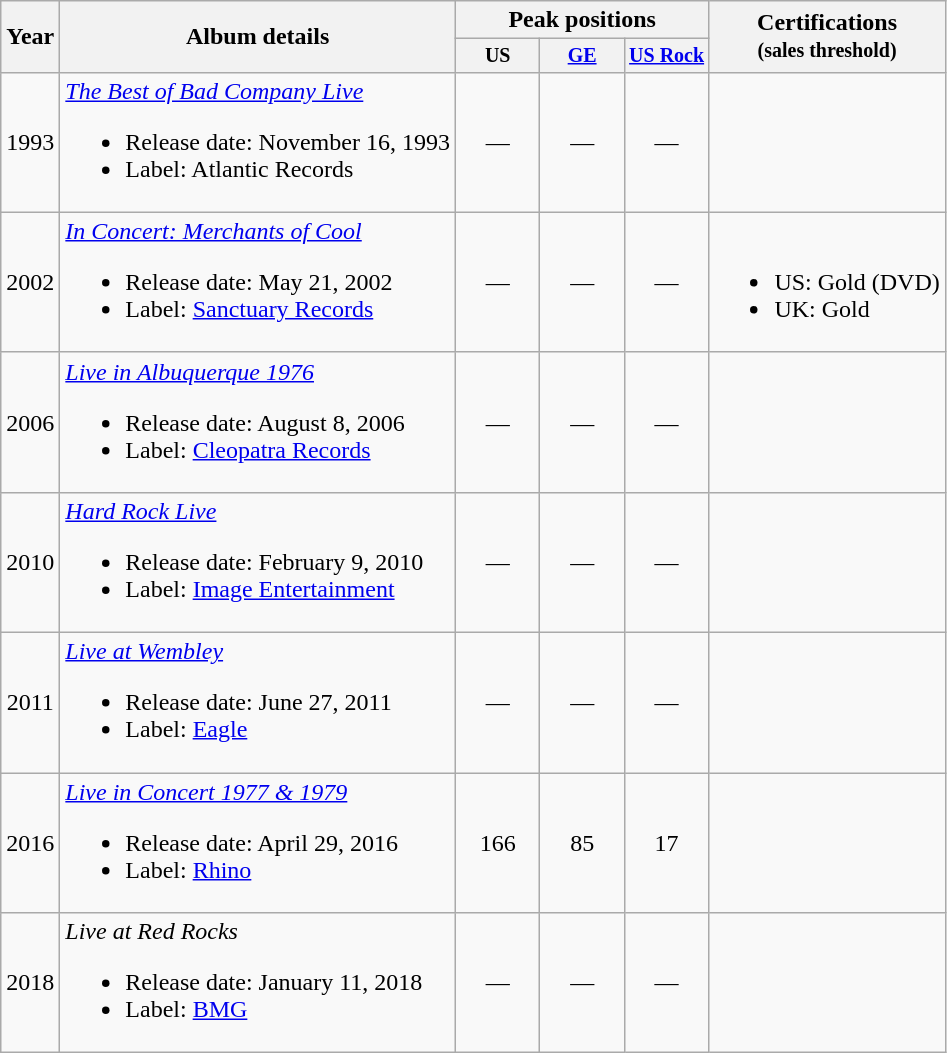<table class="wikitable" style="text-align:center;">
<tr>
<th rowspan="2">Year</th>
<th rowspan="2">Album details</th>
<th colspan="3">Peak positions</th>
<th rowspan="2">Certifications<br><small>(sales threshold)</small></th>
</tr>
<tr style="font-size:smaller;">
<th width="50">US<br></th>
<th width="50"><a href='#'>GE</a><br></th>
<th width="50"><a href='#'>US Rock</a><br></th>
</tr>
<tr>
<td>1993</td>
<td align="left"><em><a href='#'>The Best of Bad Company Live</a></em><br><ul><li>Release date: November 16, 1993</li><li>Label: Atlantic Records</li></ul></td>
<td>—</td>
<td>—</td>
<td>—</td>
<td></td>
</tr>
<tr>
<td>2002</td>
<td align="left"><em><a href='#'>In Concert: Merchants of Cool</a></em><br><ul><li>Release date: May 21, 2002</li><li>Label: <a href='#'>Sanctuary Records</a></li></ul></td>
<td>—</td>
<td>—</td>
<td>—</td>
<td align="left"><br><ul><li>US: Gold (DVD)</li><li>UK: Gold</li></ul></td>
</tr>
<tr>
<td>2006</td>
<td align="left"><em><a href='#'>Live in Albuquerque 1976</a></em><br><ul><li>Release date: August 8, 2006</li><li>Label: <a href='#'>Cleopatra Records</a></li></ul></td>
<td>—</td>
<td>—</td>
<td>—</td>
<td></td>
</tr>
<tr>
<td>2010</td>
<td align="left"><em><a href='#'>Hard Rock Live</a></em><br><ul><li>Release date: February 9, 2010</li><li>Label: <a href='#'>Image Entertainment</a></li></ul></td>
<td>—</td>
<td>—</td>
<td>—</td>
<td></td>
</tr>
<tr>
<td>2011</td>
<td align="left"><em><a href='#'>Live at Wembley</a></em><br><ul><li>Release date: June 27, 2011</li><li>Label: <a href='#'>Eagle</a></li></ul></td>
<td>—</td>
<td>—</td>
<td>—</td>
<td></td>
</tr>
<tr>
<td>2016</td>
<td align="left"><em><a href='#'>Live in Concert 1977 & 1979</a></em><br><ul><li>Release date: April 29, 2016</li><li>Label: <a href='#'>Rhino</a></li></ul></td>
<td>166</td>
<td>85</td>
<td>17</td>
<td></td>
</tr>
<tr>
<td>2018</td>
<td align="left"><em>Live at Red Rocks</em><br><ul><li>Release date: January 11, 2018</li><li>Label: <a href='#'>BMG</a></li></ul></td>
<td>—</td>
<td>—</td>
<td>—</td>
<td></td>
</tr>
</table>
